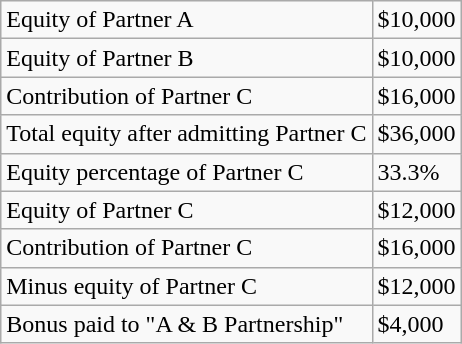<table class="wikitable">
<tr>
<td>Equity of Partner A</td>
<td>$10,000</td>
</tr>
<tr>
<td>Equity of Partner B</td>
<td>$10,000</td>
</tr>
<tr>
<td>Contribution of Partner C</td>
<td>$16,000</td>
</tr>
<tr>
<td>Total equity after admitting Partner C</td>
<td>$36,000</td>
</tr>
<tr>
<td>Equity percentage of Partner C</td>
<td>33.3%</td>
</tr>
<tr>
<td>Equity of Partner C</td>
<td>$12,000</td>
</tr>
<tr>
<td>Contribution of Partner C</td>
<td>$16,000</td>
</tr>
<tr>
<td>Minus equity of Partner C</td>
<td>$12,000</td>
</tr>
<tr>
<td>Bonus paid to "A & B Partnership"</td>
<td>$4,000</td>
</tr>
</table>
